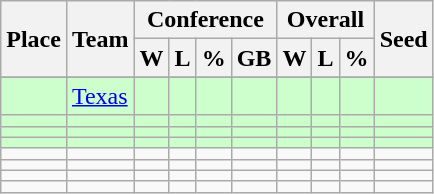<table class=wikitable>
<tr>
<th rowspan ="2">Place</th>
<th rowspan ="2">Team</th>
<th colspan = "4">Conference</th>
<th colspan ="3">Overall</th>
<th rowspan ="2">Seed</th>
</tr>
<tr>
<th>W</th>
<th>L</th>
<th>%</th>
<th>GB</th>
<th>W</th>
<th>L</th>
<th>%</th>
</tr>
<tr>
</tr>
<tr bgcolor=#ccffcc>
<td></td>
<td><a href='#'>Texas</a></td>
<td></td>
<td></td>
<td></td>
<td></td>
<td></td>
<td></td>
<td></td>
<td></td>
</tr>
<tr bgcolor=#ccffcc>
<td></td>
<td></td>
<td></td>
<td></td>
<td></td>
<td></td>
<td></td>
<td></td>
<td></td>
<td></td>
</tr>
<tr bgcolor=#ccffcc>
<td></td>
<td></td>
<td></td>
<td></td>
<td></td>
<td></td>
<td></td>
<td></td>
<td></td>
<td></td>
</tr>
<tr bgcolor=#ccffcc>
<td></td>
<td></td>
<td></td>
<td></td>
<td></td>
<td></td>
<td></td>
<td></td>
<td></td>
<td></td>
</tr>
<tr>
<td></td>
<td></td>
<td></td>
<td></td>
<td></td>
<td></td>
<td></td>
<td></td>
<td></td>
<td></td>
</tr>
<tr>
<td></td>
<td></td>
<td></td>
<td></td>
<td></td>
<td></td>
<td></td>
<td></td>
<td></td>
<td></td>
</tr>
<tr>
<td></td>
<td></td>
<td></td>
<td></td>
<td></td>
<td></td>
<td></td>
<td></td>
<td></td>
<td></td>
</tr>
<tr>
<td></td>
<td></td>
<td></td>
<td></td>
<td></td>
<td></td>
<td></td>
<td></td>
<td></td>
<td></td>
</tr>
</table>
